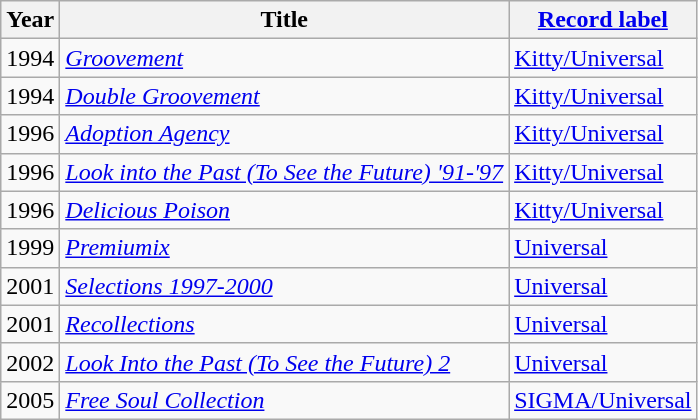<table class="wikitable">
<tr>
<th>Year</th>
<th>Title</th>
<th><a href='#'>Record label</a></th>
</tr>
<tr>
<td>1994</td>
<td><em><a href='#'>Groovement</a></em></td>
<td><a href='#'>Kitty/Universal</a></td>
</tr>
<tr>
<td>1994</td>
<td><em><a href='#'>Double Groovement</a></em></td>
<td><a href='#'>Kitty/Universal</a></td>
</tr>
<tr>
<td>1996</td>
<td><em><a href='#'>Adoption Agency</a></em></td>
<td><a href='#'>Kitty/Universal</a></td>
</tr>
<tr>
<td>1996</td>
<td><em><a href='#'>Look into the Past (To See the Future) '91-'97</a></em></td>
<td><a href='#'>Kitty/Universal</a></td>
</tr>
<tr>
<td>1996</td>
<td><em><a href='#'>Delicious Poison</a></em></td>
<td><a href='#'>Kitty/Universal</a></td>
</tr>
<tr>
<td>1999</td>
<td><em><a href='#'>Premiumix</a></em></td>
<td><a href='#'>Universal</a></td>
</tr>
<tr>
<td>2001</td>
<td><em><a href='#'>Selections 1997-2000</a></em></td>
<td><a href='#'>Universal</a></td>
</tr>
<tr>
<td>2001</td>
<td><em><a href='#'>Recollections</a></em></td>
<td><a href='#'>Universal</a></td>
</tr>
<tr>
<td>2002</td>
<td><em><a href='#'>Look Into the Past (To See the Future) 2</a></em></td>
<td><a href='#'>Universal</a></td>
</tr>
<tr>
<td>2005</td>
<td><em><a href='#'>Free Soul Collection</a></em></td>
<td><a href='#'>SIGMA/Universal</a></td>
</tr>
</table>
